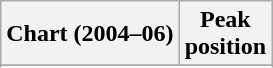<table class="wikitable sortable plainrowheaders" style="text-align:center">
<tr>
<th scope="col">Chart (2004–06)</th>
<th scope="col">Peak<br>position</th>
</tr>
<tr>
</tr>
<tr>
</tr>
<tr>
</tr>
<tr>
</tr>
<tr>
</tr>
<tr>
</tr>
<tr>
</tr>
<tr>
</tr>
</table>
